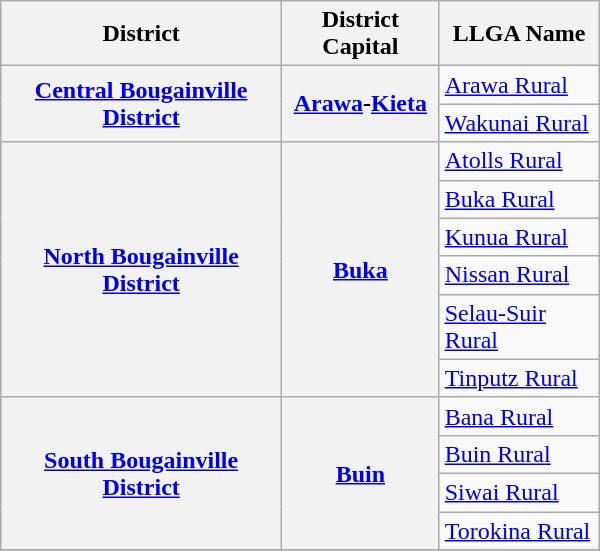<table class="wikitable" style="text-align: left;" width="400">
<tr>
<th>District</th>
<th>District Capital</th>
<th>LLGA Name</th>
</tr>
<tr>
<th rowspan="2"><a href='#'>Central Bougainville District</a></th>
<th rowspan="2"><a href='#'>Arawa</a>-<a href='#'>Kieta</a></th>
<td><a href='#'>Arawa Rural</a></td>
</tr>
<tr>
<td><a href='#'>Wakunai Rural</a></td>
</tr>
<tr>
<th rowspan="6"><a href='#'>North Bougainville District</a></th>
<th rowspan="6"><a href='#'>Buka</a></th>
<td><a href='#'>Atolls Rural</a></td>
</tr>
<tr>
<td><a href='#'>Buka Rural</a></td>
</tr>
<tr>
<td><a href='#'>Kunua Rural</a></td>
</tr>
<tr>
<td><a href='#'>Nissan Rural</a></td>
</tr>
<tr>
<td><a href='#'>Selau-Suir Rural</a></td>
</tr>
<tr>
<td><a href='#'>Tinputz Rural</a></td>
</tr>
<tr>
<th rowspan="4"><a href='#'>South Bougainville District</a></th>
<th rowspan="4"><a href='#'>Buin</a></th>
<td><a href='#'>Bana Rural</a></td>
</tr>
<tr>
<td><a href='#'>Buin Rural</a></td>
</tr>
<tr>
<td><a href='#'>Siwai Rural</a></td>
</tr>
<tr>
<td><a href='#'>Torokina Rural</a></td>
</tr>
<tr>
</tr>
</table>
